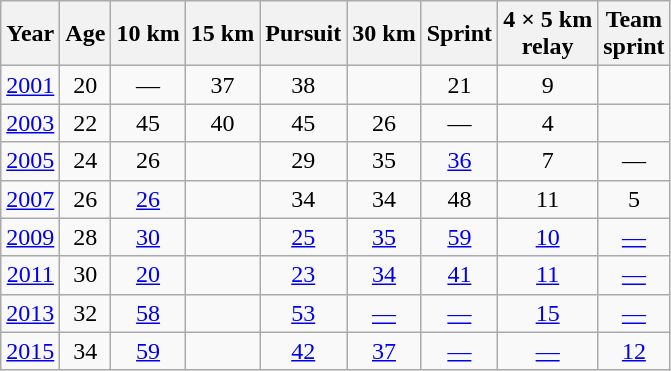<table class="wikitable" style="text-align: center;">
<tr>
<th scope="col">Year</th>
<th scope="col">Age</th>
<th scope="col">10 km</th>
<th scope="col">15 km</th>
<th scope="col">Pursuit</th>
<th scope="col">30 km</th>
<th scope="col">Sprint</th>
<th scope="col">4 × 5 km<br>relay</th>
<th scope="col">Team<br>sprint</th>
</tr>
<tr>
<td><a href='#'>2001</a></td>
<td>20</td>
<td>—</td>
<td>37</td>
<td>38</td>
<td></td>
<td>21</td>
<td>9</td>
<td></td>
</tr>
<tr>
<td><a href='#'>2003</a></td>
<td>22</td>
<td>45</td>
<td>40</td>
<td>45</td>
<td>26</td>
<td>—</td>
<td>4</td>
<td></td>
</tr>
<tr>
<td><a href='#'>2005</a></td>
<td>24</td>
<td>26</td>
<td></td>
<td>29</td>
<td>35</td>
<td><a href='#'>36</a></td>
<td>7</td>
<td>—</td>
</tr>
<tr>
<td><a href='#'>2007</a></td>
<td>26</td>
<td><a href='#'>26</a></td>
<td></td>
<td>34</td>
<td>34</td>
<td>48</td>
<td>11</td>
<td>5</td>
</tr>
<tr>
<td><a href='#'>2009</a></td>
<td>28</td>
<td><a href='#'>30</a></td>
<td></td>
<td><a href='#'>25</a></td>
<td><a href='#'>35</a></td>
<td><a href='#'>59</a></td>
<td><a href='#'>10</a></td>
<td><a href='#'>—</a></td>
</tr>
<tr>
<td><a href='#'>2011</a></td>
<td>30</td>
<td><a href='#'>20</a></td>
<td></td>
<td><a href='#'>23</a></td>
<td><a href='#'>34</a></td>
<td><a href='#'>41</a></td>
<td><a href='#'>11</a></td>
<td><a href='#'>—</a></td>
</tr>
<tr>
<td><a href='#'>2013</a></td>
<td>32</td>
<td><a href='#'>58</a></td>
<td></td>
<td><a href='#'>53</a></td>
<td><a href='#'>—</a></td>
<td><a href='#'>—</a></td>
<td><a href='#'>15</a></td>
<td><a href='#'>—</a></td>
</tr>
<tr>
<td><a href='#'>2015</a></td>
<td>34</td>
<td><a href='#'>59</a></td>
<td></td>
<td><a href='#'>42</a></td>
<td><a href='#'>37</a></td>
<td><a href='#'>—</a></td>
<td><a href='#'>—</a></td>
<td><a href='#'>12</a></td>
</tr>
</table>
